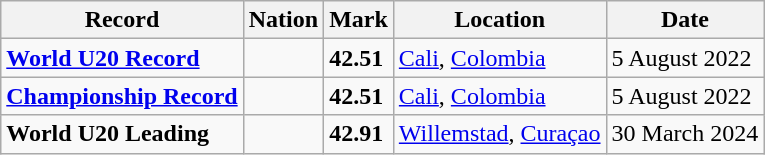<table class="wikitable">
<tr>
<th scope="col">Record</th>
<th scope="col">Nation</th>
<th scope="col">Mark</th>
<th scope="col">Location</th>
<th scope="col">Date</th>
</tr>
<tr>
<td><strong><a href='#'>World U20 Record</a></strong></td>
<td></td>
<td><strong>42.51</strong></td>
<td><a href='#'>Cali</a>, <a href='#'>Colombia</a></td>
<td>5 August 2022</td>
</tr>
<tr>
<td><strong><a href='#'>Championship Record</a></strong></td>
<td></td>
<td><strong>42.51</strong></td>
<td><a href='#'>Cali</a>, <a href='#'>Colombia</a></td>
<td>5 August 2022</td>
</tr>
<tr>
<td><strong>World U20 Leading</strong></td>
<td></td>
<td><strong>42.91</strong></td>
<td><a href='#'>Willemstad</a>, <a href='#'>Curaçao</a></td>
<td>30 March 2024</td>
</tr>
</table>
